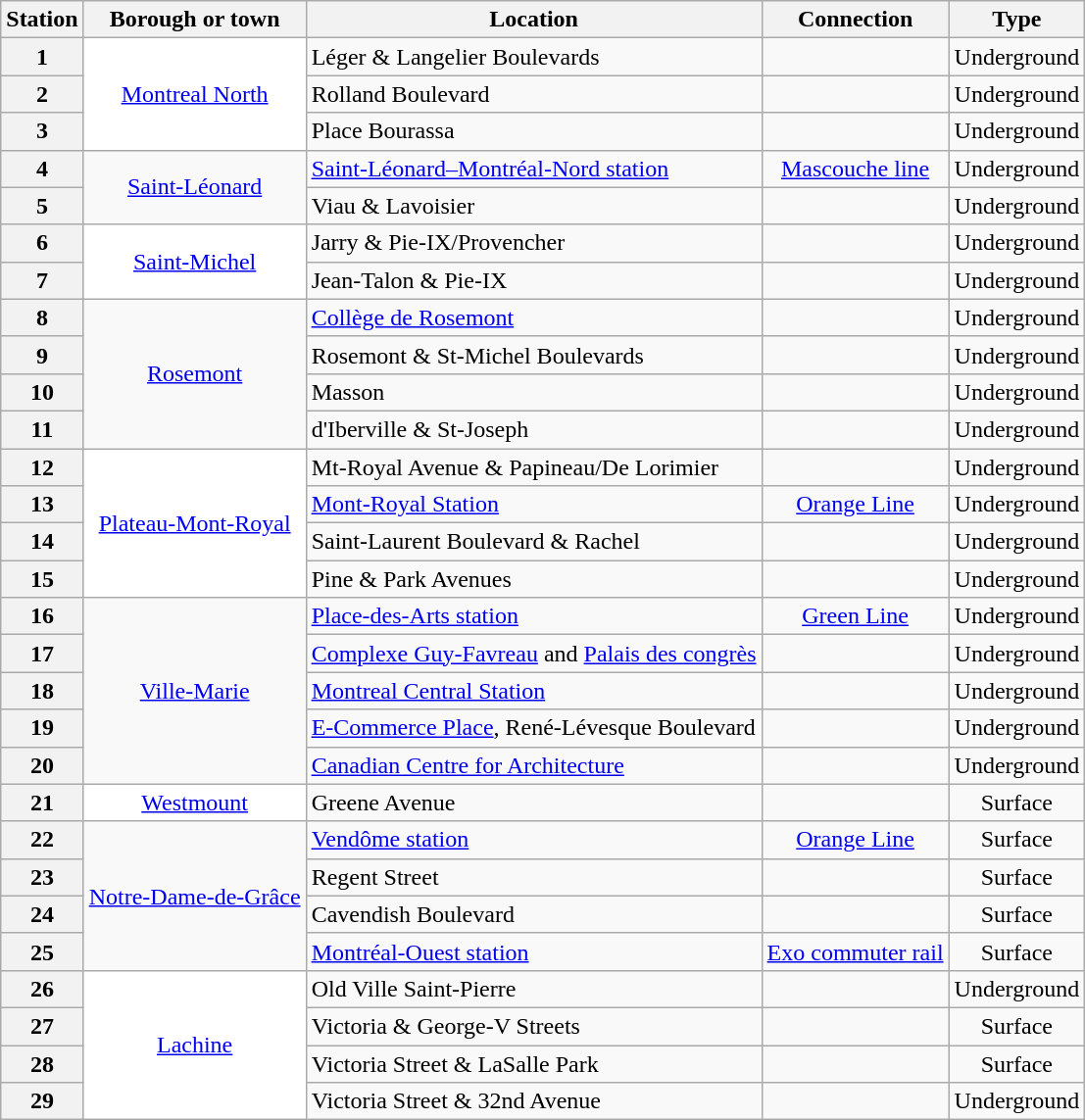<table class="wikitable sortable" style="text-align:center">
<tr>
<th scope="col">Station</th>
<th scope="col">Borough or town</th>
<th scope="col">Location</th>
<th scope="col">Connection</th>
<th scope="col">Type</th>
</tr>
<tr>
<th scope="row">1</th>
<td rowspan="3" style="background:white;"><a href='#'>Montreal North</a></td>
<td style="text-align:left">Léger & Langelier Boulevards</td>
<td></td>
<td>Underground</td>
</tr>
<tr>
<th scope="row">2</th>
<td style="text-align:left">Rolland Boulevard</td>
<td></td>
<td>Underground</td>
</tr>
<tr>
<th scope="row">3</th>
<td style="text-align:left">Place Bourassa</td>
<td></td>
<td>Underground</td>
</tr>
<tr>
<th scope="row">4</th>
<td rowspan="2"><a href='#'>Saint-Léonard</a></td>
<td style="text-align:left"><a href='#'>Saint-Léonard–Montréal-Nord station</a></td>
<td><a href='#'>Mascouche line</a></td>
<td>Underground</td>
</tr>
<tr>
<th scope="row">5</th>
<td style="text-align:left">Viau & Lavoisier</td>
<td></td>
<td>Underground</td>
</tr>
<tr>
<th scope="row">6</th>
<td rowspan="2" style="background:white;"><a href='#'>Saint-Michel</a></td>
<td style="text-align:left">Jarry & Pie-IX/Provencher</td>
<td></td>
<td>Underground</td>
</tr>
<tr>
<th scope="row">7</th>
<td style="text-align:left">Jean-Talon & Pie-IX</td>
<td></td>
<td>Underground</td>
</tr>
<tr>
<th scope="row">8</th>
<td rowspan="4"><a href='#'>Rosemont</a></td>
<td style="text-align:left"><a href='#'>Collège de Rosemont</a></td>
<td></td>
<td>Underground</td>
</tr>
<tr>
<th scope="row">9</th>
<td style="text-align:left">Rosemont & St-Michel Boulevards</td>
<td></td>
<td>Underground</td>
</tr>
<tr>
<th scope="row">10</th>
<td style="text-align:left">Masson</td>
<td></td>
<td>Underground</td>
</tr>
<tr>
<th scope="row">11</th>
<td style="text-align:left">d'Iberville & St-Joseph</td>
<td></td>
<td>Underground</td>
</tr>
<tr>
<th scope="row">12</th>
<td rowspan="4" style="background:white;"><a href='#'>Plateau-Mont-Royal</a></td>
<td style="text-align:left">Mt-Royal Avenue & Papineau/De Lorimier</td>
<td></td>
<td>Underground</td>
</tr>
<tr>
<th scope="row">13</th>
<td style="text-align:left"><a href='#'>Mont-Royal Station</a></td>
<td><a href='#'>Orange Line</a></td>
<td>Underground</td>
</tr>
<tr>
<th scope="row">14</th>
<td style="text-align:left">Saint-Laurent Boulevard & Rachel</td>
<td></td>
<td>Underground</td>
</tr>
<tr>
<th scope="row">15</th>
<td style="text-align:left">Pine & Park Avenues</td>
<td></td>
<td>Underground</td>
</tr>
<tr>
<th scope="row">16</th>
<td rowspan="5"><a href='#'>Ville-Marie</a></td>
<td style="text-align:left"><a href='#'>Place-des-Arts station</a></td>
<td><a href='#'>Green Line</a></td>
<td>Underground</td>
</tr>
<tr>
<th scope="row">17</th>
<td style="text-align:left"><a href='#'>Complexe Guy-Favreau</a> and <a href='#'>Palais des congrès</a></td>
<td></td>
<td>Underground</td>
</tr>
<tr>
<th scope="row">18</th>
<td style="text-align:left"><a href='#'>Montreal Central Station</a></td>
<td></td>
<td>Underground</td>
</tr>
<tr>
<th scope="row">19</th>
<td style="text-align:left"><a href='#'>E-Commerce Place</a>, René-Lévesque Boulevard</td>
<td></td>
<td>Underground</td>
</tr>
<tr>
<th scope="row">20</th>
<td style="text-align:left"><a href='#'>Canadian Centre for Architecture</a></td>
<td></td>
<td>Underground</td>
</tr>
<tr>
<th scope="row">21</th>
<td style="background:white;"><a href='#'>Westmount</a></td>
<td style="text-align:left">Greene Avenue</td>
<td></td>
<td>Surface</td>
</tr>
<tr>
<th scope="row">22</th>
<td rowspan="4"><a href='#'>Notre-Dame-de-Grâce</a></td>
<td style="text-align:left"><a href='#'>Vendôme station</a></td>
<td><a href='#'>Orange Line</a></td>
<td>Surface</td>
</tr>
<tr>
<th scope="row">23</th>
<td style="text-align:left">Regent Street</td>
<td></td>
<td>Surface</td>
</tr>
<tr>
<th scope="row">24</th>
<td style="text-align:left">Cavendish Boulevard</td>
<td></td>
<td>Surface</td>
</tr>
<tr>
<th scope="row">25</th>
<td style="text-align:left"><a href='#'>Montréal-Ouest station</a></td>
<td><a href='#'>Exo commuter rail</a></td>
<td>Surface</td>
</tr>
<tr>
<th scope="row">26</th>
<td rowspan="4" style="background:white;"><a href='#'>Lachine</a></td>
<td style="text-align:left">Old Ville Saint-Pierre</td>
<td></td>
<td>Underground</td>
</tr>
<tr>
<th scope="row">27</th>
<td style="text-align:left">Victoria & George-V Streets</td>
<td></td>
<td>Surface</td>
</tr>
<tr>
<th scope="row">28</th>
<td style="text-align:left">Victoria Street & LaSalle Park</td>
<td></td>
<td>Surface</td>
</tr>
<tr>
<th scope="row">29</th>
<td style="text-align:left">Victoria Street & 32nd Avenue</td>
<td></td>
<td>Underground</td>
</tr>
</table>
